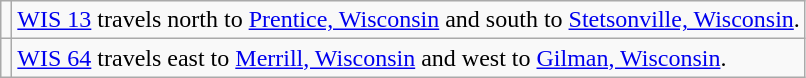<table class="wikitable">
<tr>
<td></td>
<td><a href='#'>WIS 13</a> travels north to <a href='#'>Prentice, Wisconsin</a> and south to <a href='#'>Stetsonville, Wisconsin</a>.</td>
</tr>
<tr>
<td></td>
<td><a href='#'>WIS 64</a> travels east to <a href='#'>Merrill, Wisconsin</a> and west to <a href='#'>Gilman, Wisconsin</a>.</td>
</tr>
</table>
